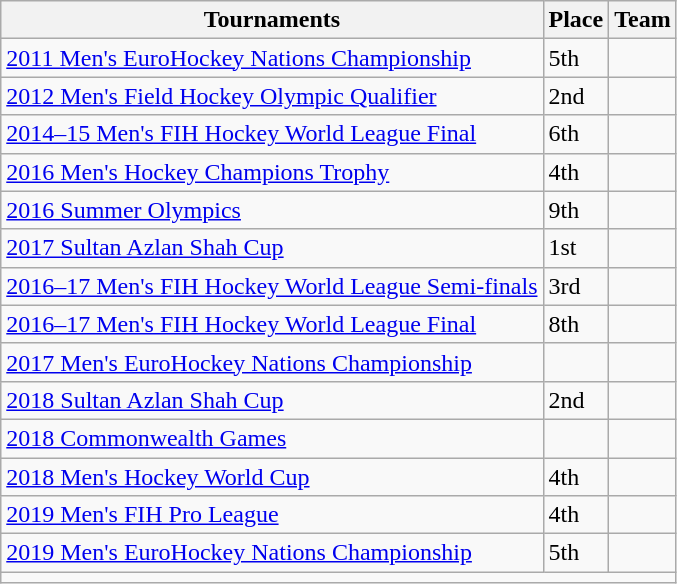<table class="wikitable collapsible">
<tr>
<th>Tournaments</th>
<th>Place</th>
<th>Team</th>
</tr>
<tr>
<td><a href='#'>2011 Men's EuroHockey Nations Championship</a></td>
<td>5th</td>
<td></td>
</tr>
<tr>
<td><a href='#'>2012 Men's Field Hockey Olympic Qualifier</a></td>
<td>2nd</td>
<td></td>
</tr>
<tr>
<td><a href='#'>2014–15 Men's FIH Hockey World League Final</a></td>
<td>6th</td>
<td></td>
</tr>
<tr>
<td><a href='#'>2016 Men's Hockey Champions Trophy</a></td>
<td>4th</td>
<td></td>
</tr>
<tr>
<td><a href='#'>2016 Summer Olympics</a></td>
<td>9th</td>
<td></td>
</tr>
<tr>
<td><a href='#'>2017 Sultan Azlan Shah Cup</a></td>
<td>1st</td>
<td></td>
</tr>
<tr>
<td><a href='#'>2016–17 Men's FIH Hockey World League Semi-finals</a></td>
<td>3rd</td>
<td></td>
</tr>
<tr>
<td><a href='#'>2016–17 Men's FIH Hockey World League Final</a></td>
<td>8th</td>
<td></td>
</tr>
<tr>
<td><a href='#'>2017 Men's EuroHockey Nations Championship</a></td>
<td></td>
<td></td>
</tr>
<tr>
<td><a href='#'>2018 Sultan Azlan Shah Cup</a></td>
<td>2nd</td>
<td></td>
</tr>
<tr>
<td><a href='#'>2018 Commonwealth Games</a></td>
<td></td>
<td></td>
</tr>
<tr>
<td><a href='#'>2018 Men's Hockey World Cup</a></td>
<td>4th</td>
<td></td>
</tr>
<tr>
<td><a href='#'>2019 Men's FIH Pro League</a></td>
<td>4th</td>
<td></td>
</tr>
<tr>
<td><a href='#'>2019 Men's EuroHockey Nations Championship</a></td>
<td>5th</td>
<td></td>
</tr>
<tr>
<td colspan=3></td>
</tr>
</table>
